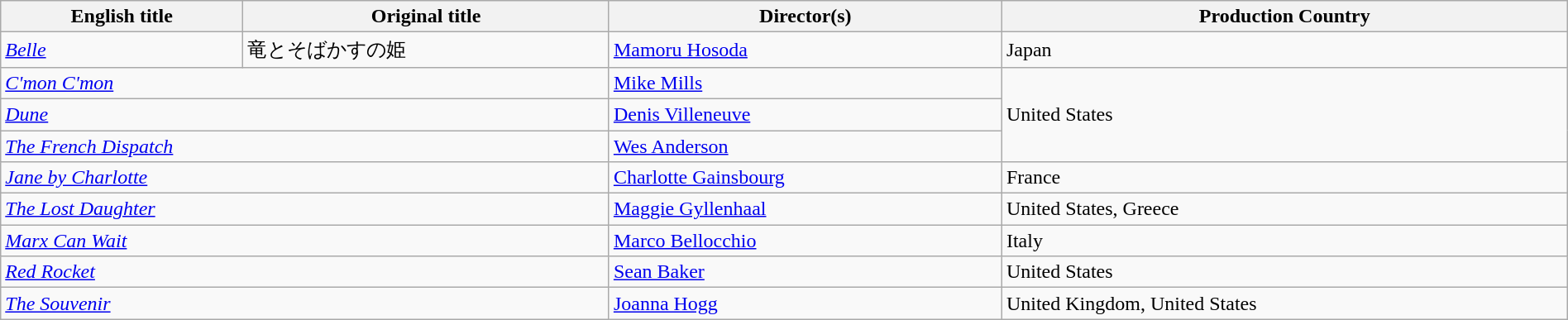<table class="wikitable" width="100%">
<tr>
<th>English title</th>
<th>Original title</th>
<th>Director(s)</th>
<th>Production Country</th>
</tr>
<tr>
<td><em><a href='#'>Belle</a></em></td>
<td>竜とそばかすの姫</td>
<td><a href='#'>Mamoru Hosoda</a></td>
<td>Japan</td>
</tr>
<tr>
<td colspan="2"><em><a href='#'>C'mon C'mon</a></em></td>
<td><a href='#'>Mike Mills</a></td>
<td rowspan="3">United States</td>
</tr>
<tr>
<td colspan="2"><em><a href='#'>Dune</a></em></td>
<td><a href='#'>Denis Villeneuve</a></td>
</tr>
<tr>
<td colspan="2"><em><a href='#'>The French Dispatch</a></em></td>
<td><a href='#'>Wes Anderson</a></td>
</tr>
<tr>
<td colspan="2"><em><a href='#'>Jane by Charlotte</a></em></td>
<td><a href='#'>Charlotte Gainsbourg</a></td>
<td>France</td>
</tr>
<tr>
<td colspan="2"><a href='#'><em>The Lost Daughter</em></a></td>
<td><a href='#'>Maggie Gyllenhaal</a></td>
<td>United States, Greece</td>
</tr>
<tr>
<td colspan="2"><em><a href='#'>Marx Can Wait</a></em></td>
<td><a href='#'>Marco Bellocchio</a></td>
<td>Italy</td>
</tr>
<tr>
<td colspan="2"><em><a href='#'>Red Rocket</a></em></td>
<td><a href='#'>Sean Baker</a></td>
<td>United States</td>
</tr>
<tr>
<td colspan="2"><em><a href='#'>The Souvenir</a></em></td>
<td><a href='#'>Joanna Hogg</a></td>
<td>United Kingdom, United States</td>
</tr>
</table>
